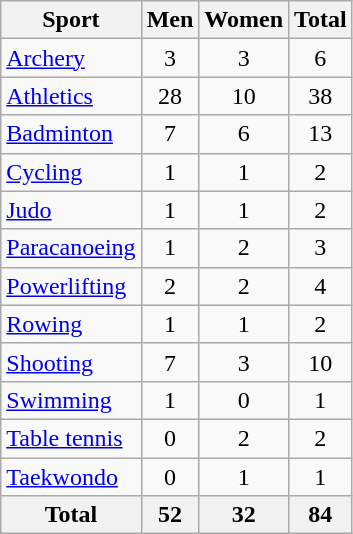<table class="wikitable sortable" style="text-align:center;">
<tr>
<th>Sport</th>
<th>Men</th>
<th>Women</th>
<th>Total</th>
</tr>
<tr>
<td align=left><a href='#'>Archery</a></td>
<td>3</td>
<td>3</td>
<td>6</td>
</tr>
<tr>
<td align=left><a href='#'>Athletics</a></td>
<td>28</td>
<td>10</td>
<td>38</td>
</tr>
<tr>
<td align=left><a href='#'>Badminton</a></td>
<td>7</td>
<td>6</td>
<td>13</td>
</tr>
<tr>
<td align=left><a href='#'>Cycling</a></td>
<td>1</td>
<td>1</td>
<td>2</td>
</tr>
<tr>
<td align=left><a href='#'>Judo</a></td>
<td>1</td>
<td>1</td>
<td>2</td>
</tr>
<tr>
<td align=left><a href='#'>Paracanoeing</a></td>
<td>1</td>
<td>2</td>
<td>3</td>
</tr>
<tr>
<td align=left><a href='#'>Powerlifting</a></td>
<td>2</td>
<td>2</td>
<td>4</td>
</tr>
<tr>
<td align=left><a href='#'>Rowing</a></td>
<td>1</td>
<td>1</td>
<td>2</td>
</tr>
<tr>
<td align=left><a href='#'>Shooting</a></td>
<td>7</td>
<td>3</td>
<td>10</td>
</tr>
<tr>
<td align=left><a href='#'>Swimming</a></td>
<td>1</td>
<td>0</td>
<td>1</td>
</tr>
<tr>
<td align=left><a href='#'>Table tennis</a></td>
<td>0</td>
<td>2</td>
<td>2</td>
</tr>
<tr>
<td align=left><a href='#'>Taekwondo</a></td>
<td>0</td>
<td>1</td>
<td>1</td>
</tr>
<tr>
<th>Total</th>
<th>52</th>
<th>32</th>
<th>84</th>
</tr>
</table>
